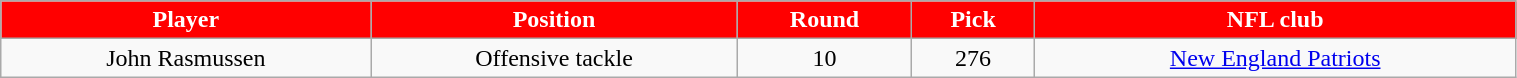<table class="wikitable" width="80%">
<tr align="center"  style="background:red;color:#FFFFFF;">
<td><strong>Player</strong></td>
<td><strong>Position</strong></td>
<td><strong>Round</strong></td>
<td><strong>Pick</strong></td>
<td><strong>NFL club</strong></td>
</tr>
<tr align="center" bgcolor="">
<td>John Rasmussen</td>
<td>Offensive tackle</td>
<td>10</td>
<td>276</td>
<td><a href='#'>New England Patriots</a></td>
</tr>
</table>
